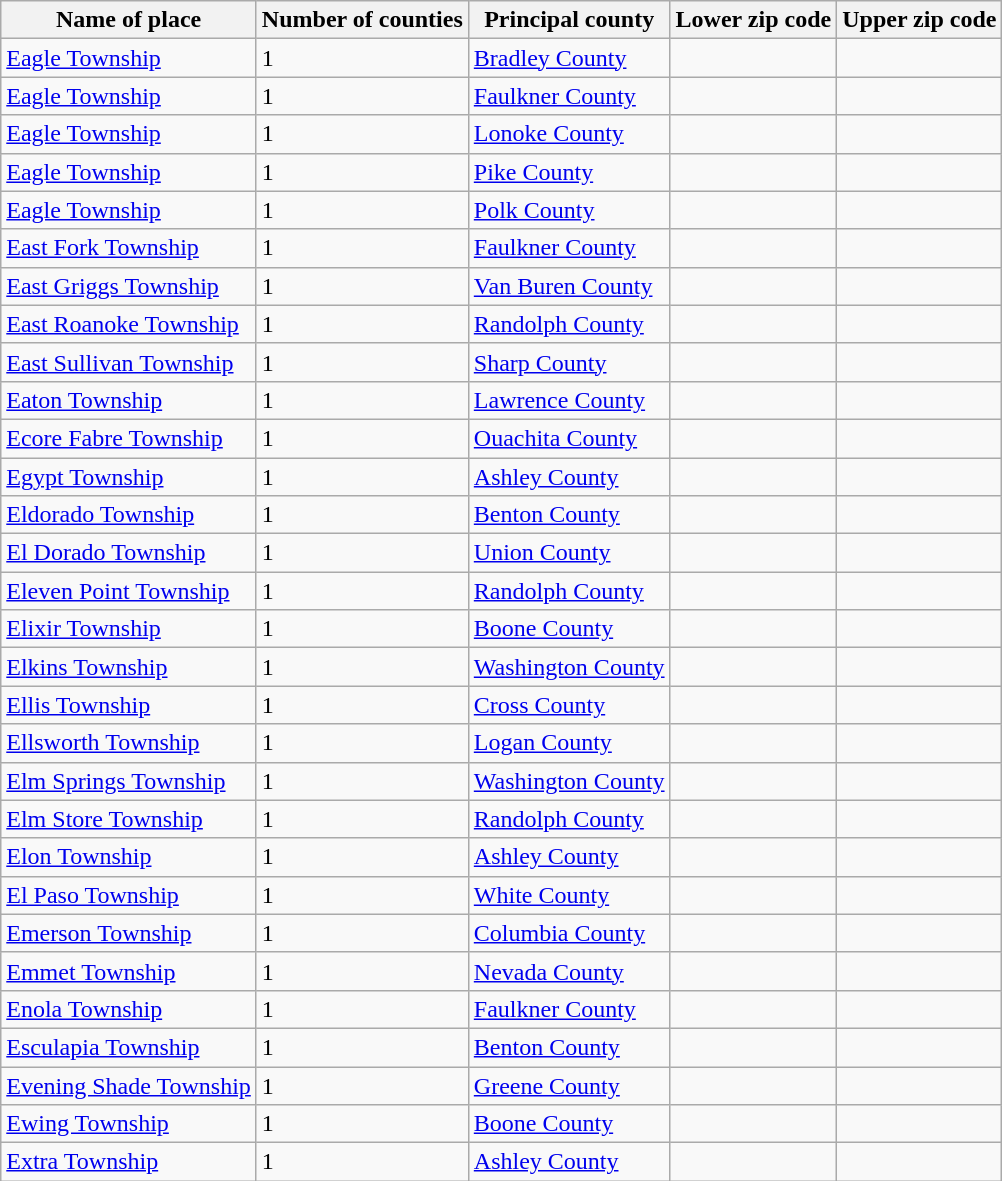<table class="wikitable">
<tr>
<th>Name of place</th>
<th>Number of counties</th>
<th>Principal county</th>
<th>Lower zip code</th>
<th>Upper zip code</th>
</tr>
<tr>
<td><a href='#'>Eagle Township</a></td>
<td>1</td>
<td><a href='#'>Bradley County</a></td>
<td> </td>
<td> </td>
</tr>
<tr>
<td><a href='#'>Eagle Township</a></td>
<td>1</td>
<td><a href='#'>Faulkner County</a></td>
<td> </td>
<td> </td>
</tr>
<tr>
<td><a href='#'>Eagle Township</a></td>
<td>1</td>
<td><a href='#'>Lonoke County</a></td>
<td> </td>
<td> </td>
</tr>
<tr>
<td><a href='#'>Eagle Township</a></td>
<td>1</td>
<td><a href='#'>Pike County</a></td>
<td> </td>
<td> </td>
</tr>
<tr>
<td><a href='#'>Eagle Township</a></td>
<td>1</td>
<td><a href='#'>Polk County</a></td>
<td> </td>
<td> </td>
</tr>
<tr>
<td><a href='#'>East Fork Township</a></td>
<td>1</td>
<td><a href='#'>Faulkner County</a></td>
<td> </td>
<td> </td>
</tr>
<tr>
<td><a href='#'>East Griggs Township</a></td>
<td>1</td>
<td><a href='#'>Van Buren County</a></td>
<td> </td>
<td> </td>
</tr>
<tr>
<td><a href='#'>East Roanoke Township</a></td>
<td>1</td>
<td><a href='#'>Randolph County</a></td>
<td> </td>
<td> </td>
</tr>
<tr>
<td><a href='#'>East Sullivan Township</a></td>
<td>1</td>
<td><a href='#'>Sharp County</a></td>
<td> </td>
<td> </td>
</tr>
<tr>
<td><a href='#'>Eaton Township</a></td>
<td>1</td>
<td><a href='#'>Lawrence County</a></td>
<td> </td>
<td> </td>
</tr>
<tr>
<td><a href='#'>Ecore Fabre Township</a></td>
<td>1</td>
<td><a href='#'>Ouachita County</a></td>
<td> </td>
<td> </td>
</tr>
<tr>
<td><a href='#'>Egypt Township</a></td>
<td>1</td>
<td><a href='#'>Ashley County</a></td>
<td> </td>
<td> </td>
</tr>
<tr>
<td><a href='#'>Eldorado Township</a></td>
<td>1</td>
<td><a href='#'>Benton County</a></td>
<td> </td>
<td> </td>
</tr>
<tr>
<td><a href='#'>El Dorado Township</a></td>
<td>1</td>
<td><a href='#'>Union County</a></td>
<td> </td>
<td> </td>
</tr>
<tr>
<td><a href='#'>Eleven Point Township</a></td>
<td>1</td>
<td><a href='#'>Randolph County</a></td>
<td> </td>
<td> </td>
</tr>
<tr>
<td><a href='#'>Elixir Township</a></td>
<td>1</td>
<td><a href='#'>Boone County</a></td>
<td> </td>
<td> </td>
</tr>
<tr>
<td><a href='#'>Elkins Township</a></td>
<td>1</td>
<td><a href='#'>Washington County</a></td>
<td> </td>
<td> </td>
</tr>
<tr>
<td><a href='#'>Ellis Township</a></td>
<td>1</td>
<td><a href='#'>Cross County</a></td>
<td> </td>
<td> </td>
</tr>
<tr>
<td><a href='#'>Ellsworth Township</a></td>
<td>1</td>
<td><a href='#'>Logan County</a></td>
<td> </td>
<td> </td>
</tr>
<tr>
<td><a href='#'>Elm Springs Township</a></td>
<td>1</td>
<td><a href='#'>Washington County</a></td>
<td> </td>
<td> </td>
</tr>
<tr>
<td><a href='#'>Elm Store Township</a></td>
<td>1</td>
<td><a href='#'>Randolph County</a></td>
<td> </td>
<td> </td>
</tr>
<tr>
<td><a href='#'>Elon Township</a></td>
<td>1</td>
<td><a href='#'>Ashley County</a></td>
<td> </td>
<td> </td>
</tr>
<tr>
<td><a href='#'>El Paso Township</a></td>
<td>1</td>
<td><a href='#'>White County</a></td>
<td> </td>
<td> </td>
</tr>
<tr>
<td><a href='#'>Emerson Township</a></td>
<td>1</td>
<td><a href='#'>Columbia County</a></td>
<td> </td>
<td> </td>
</tr>
<tr>
<td><a href='#'>Emmet Township</a></td>
<td>1</td>
<td><a href='#'>Nevada County</a></td>
<td> </td>
<td> </td>
</tr>
<tr>
<td><a href='#'>Enola Township</a></td>
<td>1</td>
<td><a href='#'>Faulkner County</a></td>
<td> </td>
<td> </td>
</tr>
<tr>
<td><a href='#'>Esculapia Township</a></td>
<td>1</td>
<td><a href='#'>Benton County</a></td>
<td> </td>
<td> </td>
</tr>
<tr>
<td><a href='#'>Evening Shade Township</a></td>
<td>1</td>
<td><a href='#'>Greene County</a></td>
<td> </td>
<td> </td>
</tr>
<tr>
<td><a href='#'>Ewing Township</a></td>
<td>1</td>
<td><a href='#'>Boone County</a></td>
<td> </td>
<td> </td>
</tr>
<tr>
<td><a href='#'>Extra Township</a></td>
<td>1</td>
<td><a href='#'>Ashley County</a></td>
<td> </td>
<td> </td>
</tr>
</table>
